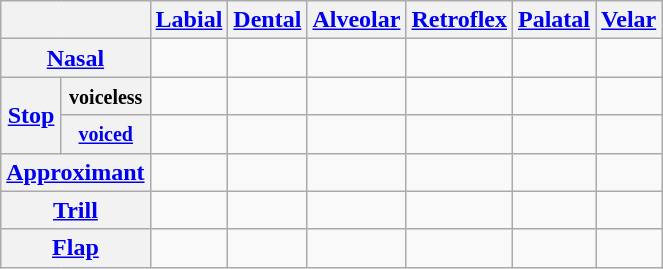<table class="wikitable" style="text-align:center">
<tr>
<th colspan="2"></th>
<th><a href='#'>Labial</a></th>
<th><a href='#'>Dental</a></th>
<th><a href='#'>Alveolar</a></th>
<th><a href='#'>Retroflex</a></th>
<th><a href='#'>Palatal</a></th>
<th><a href='#'>Velar</a></th>
</tr>
<tr>
<th colspan="2"><a href='#'>Nasal</a></th>
<td></td>
<td></td>
<td></td>
<td></td>
<td></td>
<td></td>
</tr>
<tr>
<th rowspan="2"><a href='#'>Stop</a></th>
<th><small>voiceless</small></th>
<td></td>
<td></td>
<td></td>
<td></td>
<td></td>
<td></td>
</tr>
<tr>
<th><a href='#'><small>voiced</small></a></th>
<td></td>
<td></td>
<td></td>
<td></td>
<td></td>
<td></td>
</tr>
<tr>
<th colspan="2"><a href='#'>Approximant</a></th>
<td></td>
<td></td>
<td></td>
<td></td>
<td></td>
<td></td>
</tr>
<tr>
<th colspan="2"><a href='#'>Trill</a></th>
<td></td>
<td></td>
<td></td>
<td></td>
<td></td>
<td></td>
</tr>
<tr>
<th colspan="2"><a href='#'>Flap</a></th>
<td></td>
<td></td>
<td></td>
<td></td>
<td></td>
<td></td>
</tr>
</table>
